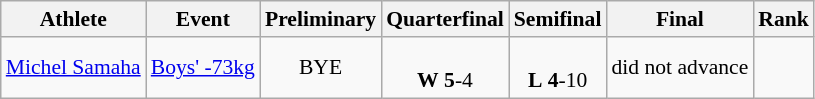<table class="wikitable" style="text-align:left; font-size:90%">
<tr>
<th>Athlete</th>
<th>Event</th>
<th>Preliminary</th>
<th>Quarterfinal</th>
<th>Semifinal</th>
<th>Final</th>
<th>Rank</th>
</tr>
<tr>
<td><a href='#'>Michel Samaha</a></td>
<td><a href='#'>Boys' -73kg</a></td>
<td align=center>BYE</td>
<td align=center> <br> <strong>W</strong> <strong>5</strong>-4</td>
<td align=center> <br> <strong>L</strong> <strong>4</strong>-10</td>
<td align=center colspan=1>did not advance</td>
<td align=center></td>
</tr>
</table>
